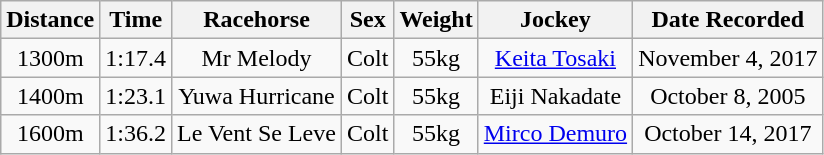<table class="wikitable" style="text-align: center;">
<tr>
<th>Distance</th>
<th>Time</th>
<th>Racehorse</th>
<th>Sex</th>
<th>Weight</th>
<th>Jockey</th>
<th>Date Recorded</th>
</tr>
<tr>
<td>1300m</td>
<td>1:17.4</td>
<td>Mr Melody</td>
<td>Colt</td>
<td>55kg</td>
<td><a href='#'>Keita Tosaki</a></td>
<td>November 4, 2017</td>
</tr>
<tr>
<td>1400m</td>
<td>1:23.1</td>
<td>Yuwa Hurricane</td>
<td>Colt</td>
<td>55kg</td>
<td>Eiji Nakadate</td>
<td>October 8, 2005</td>
</tr>
<tr>
<td>1600m</td>
<td>1:36.2</td>
<td>Le Vent Se Leve</td>
<td>Colt</td>
<td>55kg</td>
<td><a href='#'>Mirco Demuro</a></td>
<td>October 14, 2017</td>
</tr>
</table>
